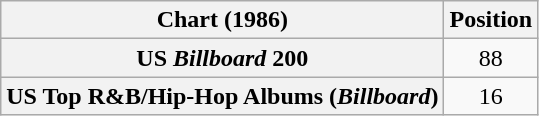<table class="wikitable sortable plainrowheaders" style="text-align:center">
<tr>
<th scope="col">Chart (1986)</th>
<th scope="col">Position</th>
</tr>
<tr>
<th scope="row">US <em>Billboard</em> 200</th>
<td>88</td>
</tr>
<tr>
<th scope="row">US Top R&B/Hip-Hop Albums (<em>Billboard</em>)</th>
<td>16</td>
</tr>
</table>
